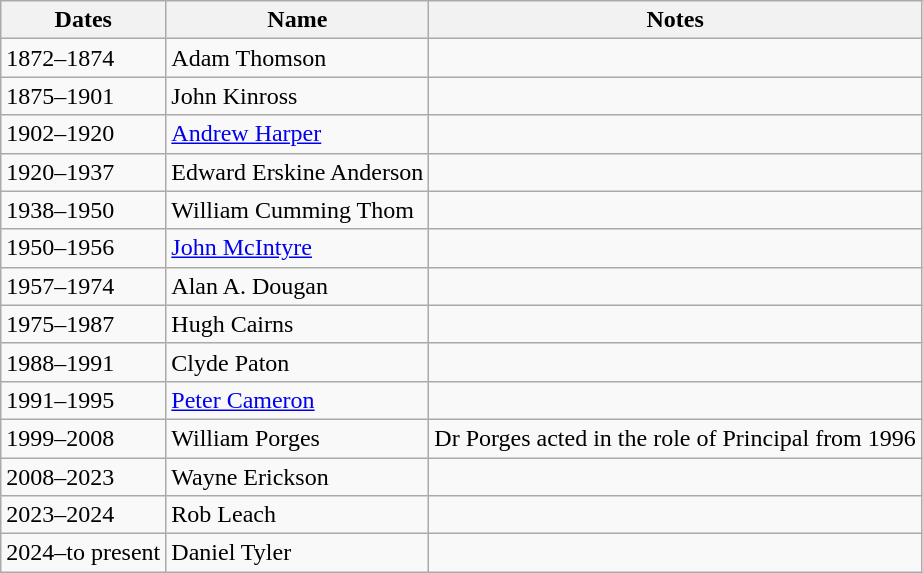<table class="wikitable">
<tr>
<th>Dates</th>
<th>Name</th>
<th>Notes</th>
</tr>
<tr>
<td>1872–1874</td>
<td>Adam Thomson</td>
<td></td>
</tr>
<tr>
<td>1875–1901</td>
<td>John Kinross</td>
<td></td>
</tr>
<tr>
<td>1902–1920</td>
<td><a href='#'>Andrew Harper</a></td>
<td></td>
</tr>
<tr>
<td>1920–1937</td>
<td>Edward Erskine Anderson</td>
<td></td>
</tr>
<tr>
<td>1938–1950</td>
<td>William Cumming Thom</td>
<td></td>
</tr>
<tr>
<td>1950–1956</td>
<td><a href='#'>John McIntyre</a></td>
<td></td>
</tr>
<tr>
<td>1957–1974</td>
<td>Alan A. Dougan</td>
<td></td>
</tr>
<tr>
<td>1975–1987</td>
<td>Hugh Cairns</td>
<td></td>
</tr>
<tr>
<td>1988–1991</td>
<td>Clyde Paton</td>
<td></td>
</tr>
<tr>
<td>1991–1995</td>
<td><a href='#'>Peter Cameron</a></td>
<td></td>
</tr>
<tr>
<td>1999–2008</td>
<td>William Porges</td>
<td>Dr Porges acted in the role of Principal from 1996</td>
</tr>
<tr>
<td>2008–2023</td>
<td>Wayne Erickson</td>
<td></td>
</tr>
<tr>
<td>2023–2024</td>
<td>Rob Leach</td>
<td></td>
</tr>
<tr>
<td>2024–to present</td>
<td>Daniel Tyler</td>
<td></td>
</tr>
</table>
